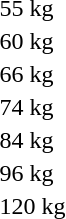<table>
<tr>
<td>55 kg</td>
<td></td>
<td></td>
<td></td>
</tr>
<tr>
<td>60 kg</td>
<td></td>
<td></td>
<td></td>
</tr>
<tr>
<td>66 kg</td>
<td></td>
<td></td>
<td></td>
</tr>
<tr>
<td>74 kg</td>
<td></td>
<td></td>
<td></td>
</tr>
<tr>
<td>84 kg</td>
<td></td>
<td></td>
<td></td>
</tr>
<tr>
<td>96 kg</td>
<td></td>
<td></td>
<td></td>
</tr>
<tr>
<td>120 kg</td>
<td></td>
<td></td>
<td></td>
</tr>
</table>
